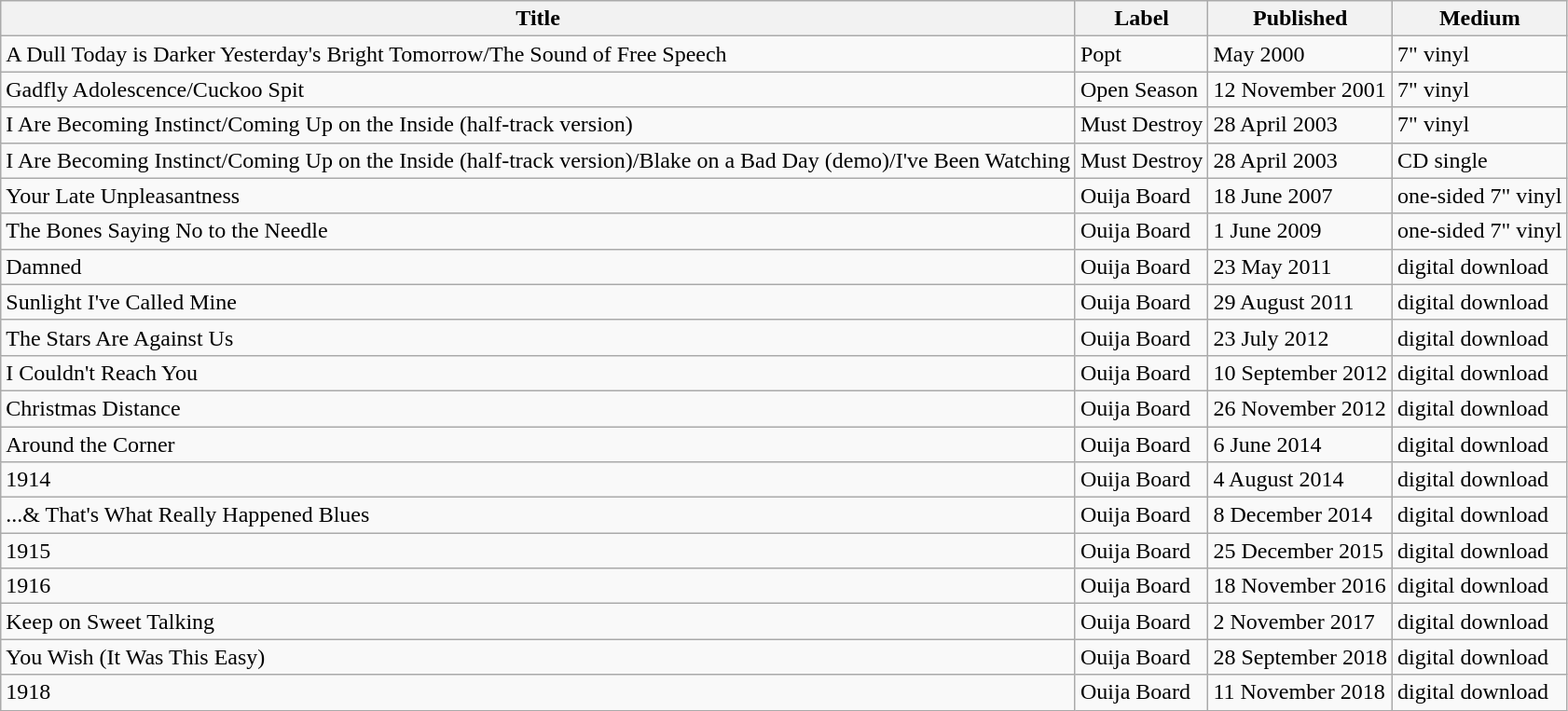<table class="wikitable">
<tr>
<th>Title</th>
<th>Label</th>
<th>Published</th>
<th>Medium</th>
</tr>
<tr>
<td>A Dull Today is Darker Yesterday's Bright Tomorrow/The Sound of Free Speech</td>
<td>Popt</td>
<td>May 2000</td>
<td>7" vinyl</td>
</tr>
<tr>
<td>Gadfly Adolescence/Cuckoo Spit</td>
<td>Open Season</td>
<td>12 November 2001</td>
<td>7" vinyl</td>
</tr>
<tr>
<td>I Are Becoming Instinct/Coming Up on the Inside (half-track version)</td>
<td>Must Destroy</td>
<td>28 April 2003</td>
<td>7" vinyl</td>
</tr>
<tr>
<td>I Are Becoming Instinct/Coming Up on the Inside (half-track version)/Blake on a Bad Day (demo)/I've Been Watching</td>
<td>Must Destroy</td>
<td>28 April 2003</td>
<td>CD single</td>
</tr>
<tr>
<td>Your Late Unpleasantness</td>
<td>Ouija Board</td>
<td>18 June 2007</td>
<td>one-sided 7" vinyl</td>
</tr>
<tr>
<td>The Bones Saying No to the Needle</td>
<td>Ouija Board</td>
<td>1 June 2009</td>
<td>one-sided 7" vinyl</td>
</tr>
<tr>
<td>Damned</td>
<td>Ouija Board</td>
<td>23 May 2011</td>
<td>digital download</td>
</tr>
<tr>
<td>Sunlight I've Called Mine</td>
<td>Ouija Board</td>
<td>29 August 2011</td>
<td>digital download</td>
</tr>
<tr>
<td>The Stars Are Against Us</td>
<td>Ouija Board</td>
<td>23 July 2012</td>
<td>digital download</td>
</tr>
<tr>
<td>I Couldn't Reach You</td>
<td>Ouija Board</td>
<td>10 September 2012</td>
<td>digital download</td>
</tr>
<tr>
<td>Christmas Distance</td>
<td>Ouija Board</td>
<td>26 November 2012</td>
<td>digital download</td>
</tr>
<tr>
<td>Around the Corner</td>
<td>Ouija Board</td>
<td>6 June 2014</td>
<td>digital download</td>
</tr>
<tr>
<td>1914</td>
<td>Ouija Board</td>
<td>4 August 2014</td>
<td>digital download</td>
</tr>
<tr>
<td>...& That's What Really Happened Blues</td>
<td>Ouija Board</td>
<td>8 December 2014</td>
<td>digital download</td>
</tr>
<tr>
<td>1915</td>
<td>Ouija Board</td>
<td>25 December 2015</td>
<td>digital download</td>
</tr>
<tr>
<td>1916</td>
<td>Ouija Board</td>
<td>18 November 2016</td>
<td>digital download</td>
</tr>
<tr>
<td>Keep on Sweet Talking</td>
<td>Ouija Board</td>
<td>2 November 2017</td>
<td>digital download</td>
</tr>
<tr>
<td>You Wish (It Was This Easy)</td>
<td>Ouija Board</td>
<td>28 September 2018</td>
<td>digital download</td>
</tr>
<tr>
<td>1918</td>
<td>Ouija Board</td>
<td>11 November 2018</td>
<td>digital download</td>
</tr>
</table>
